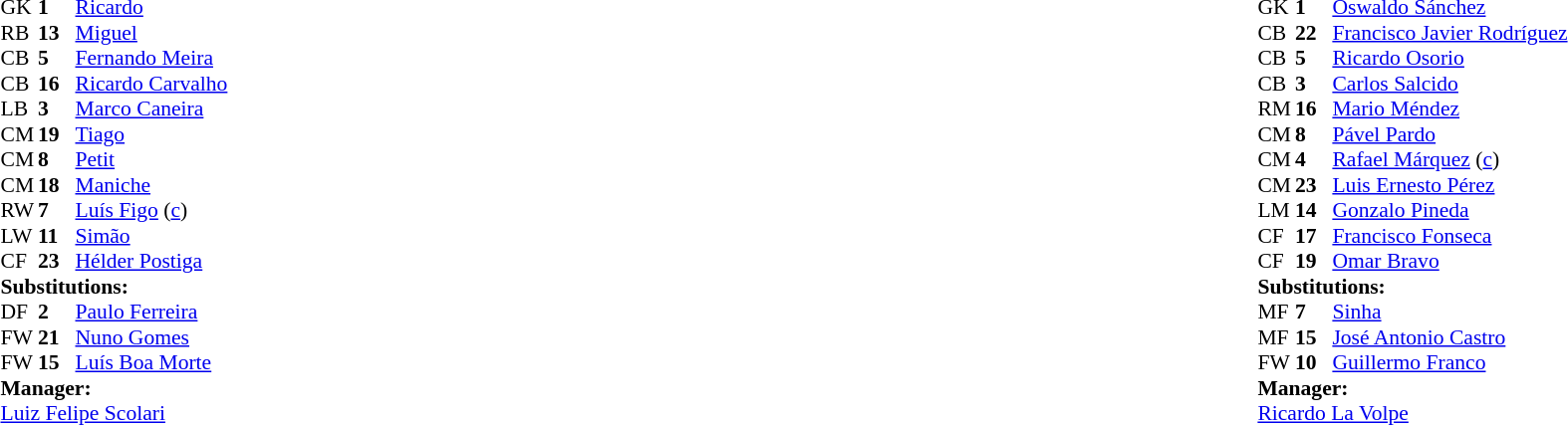<table width="100%">
<tr>
<td valign="top" width="40%"><br><table style="font-size: 90%" cellspacing="0" cellpadding="0">
<tr>
<th width="25"></th>
<th width="25"></th>
</tr>
<tr>
<td>GK</td>
<td><strong>1</strong></td>
<td><a href='#'>Ricardo</a></td>
</tr>
<tr>
<td>RB</td>
<td><strong>13</strong></td>
<td><a href='#'>Miguel</a></td>
<td></td>
<td></td>
</tr>
<tr>
<td>CB</td>
<td><strong>5</strong></td>
<td><a href='#'>Fernando Meira</a></td>
</tr>
<tr>
<td>CB</td>
<td><strong>16</strong></td>
<td><a href='#'>Ricardo Carvalho</a></td>
</tr>
<tr>
<td>LB</td>
<td><strong>3</strong></td>
<td><a href='#'>Marco Caneira</a></td>
</tr>
<tr>
<td>CM</td>
<td><strong>19</strong></td>
<td><a href='#'>Tiago</a></td>
</tr>
<tr>
<td>CM</td>
<td><strong>8</strong></td>
<td><a href='#'>Petit</a></td>
</tr>
<tr>
<td>CM</td>
<td><strong>18</strong></td>
<td><a href='#'>Maniche</a></td>
<td></td>
</tr>
<tr>
<td>RW</td>
<td><strong>7</strong></td>
<td><a href='#'>Luís Figo</a> (<a href='#'>c</a>)</td>
<td></td>
<td></td>
</tr>
<tr>
<td>LW</td>
<td><strong>11</strong></td>
<td><a href='#'>Simão</a></td>
</tr>
<tr>
<td>CF</td>
<td><strong>23</strong></td>
<td><a href='#'>Hélder Postiga</a></td>
<td></td>
<td></td>
</tr>
<tr>
<td colspan=3><strong>Substitutions:</strong></td>
</tr>
<tr>
<td>DF</td>
<td><strong>2</strong></td>
<td><a href='#'>Paulo Ferreira</a></td>
<td></td>
<td></td>
</tr>
<tr>
<td>FW</td>
<td><strong>21</strong></td>
<td><a href='#'>Nuno Gomes</a></td>
<td></td>
<td></td>
</tr>
<tr>
<td>FW</td>
<td><strong>15</strong></td>
<td><a href='#'>Luís Boa Morte</a></td>
<td></td>
<td></td>
</tr>
<tr>
<td colspan=3><strong>Manager:</strong></td>
</tr>
<tr>
<td colspan="4"> <a href='#'>Luiz Felipe Scolari</a></td>
</tr>
</table>
</td>
<td valign="top"></td>
<td valign="top" width="50%"><br><table style="font-size: 90%" cellspacing="0" cellpadding="0" align=center>
<tr>
<th width="25"></th>
<th width="25"></th>
</tr>
<tr>
<td>GK</td>
<td><strong>1</strong></td>
<td><a href='#'>Oswaldo Sánchez</a></td>
</tr>
<tr>
<td>CB</td>
<td><strong>22</strong></td>
<td><a href='#'>Francisco Javier Rodríguez</a></td>
<td></td>
<td></td>
</tr>
<tr>
<td>CB</td>
<td><strong>5</strong></td>
<td><a href='#'>Ricardo Osorio</a></td>
</tr>
<tr>
<td>CB</td>
<td><strong>3</strong></td>
<td><a href='#'>Carlos Salcido</a></td>
</tr>
<tr>
<td>RM</td>
<td><strong>16</strong></td>
<td><a href='#'>Mario Méndez</a></td>
<td></td>
<td></td>
</tr>
<tr>
<td>CM</td>
<td><strong>8</strong></td>
<td><a href='#'>Pável Pardo</a></td>
</tr>
<tr>
<td>CM</td>
<td><strong>4</strong></td>
<td><a href='#'>Rafael Márquez</a> (<a href='#'>c</a>)</td>
<td></td>
</tr>
<tr>
<td>CM</td>
<td><strong>23</strong></td>
<td><a href='#'>Luis Ernesto Pérez</a></td>
<td></td>
</tr>
<tr>
<td>LM</td>
<td><strong>14</strong></td>
<td><a href='#'>Gonzalo Pineda</a></td>
<td></td>
<td></td>
</tr>
<tr>
<td>CF</td>
<td><strong>17</strong></td>
<td><a href='#'>Francisco Fonseca</a></td>
</tr>
<tr>
<td>CF</td>
<td><strong>19</strong></td>
<td><a href='#'>Omar Bravo</a></td>
</tr>
<tr>
<td colspan=3><strong>Substitutions:</strong></td>
</tr>
<tr>
<td>MF</td>
<td><strong>7</strong></td>
<td><a href='#'>Sinha</a></td>
<td></td>
<td></td>
</tr>
<tr>
<td>MF</td>
<td><strong>15</strong></td>
<td><a href='#'>José Antonio Castro</a></td>
<td></td>
<td></td>
</tr>
<tr>
<td>FW</td>
<td><strong>10</strong></td>
<td><a href='#'>Guillermo Franco</a></td>
<td></td>
<td></td>
</tr>
<tr>
<td colspan=3><strong>Manager:</strong></td>
</tr>
<tr>
<td colspan="4"> <a href='#'>Ricardo La Volpe</a></td>
</tr>
</table>
</td>
</tr>
</table>
